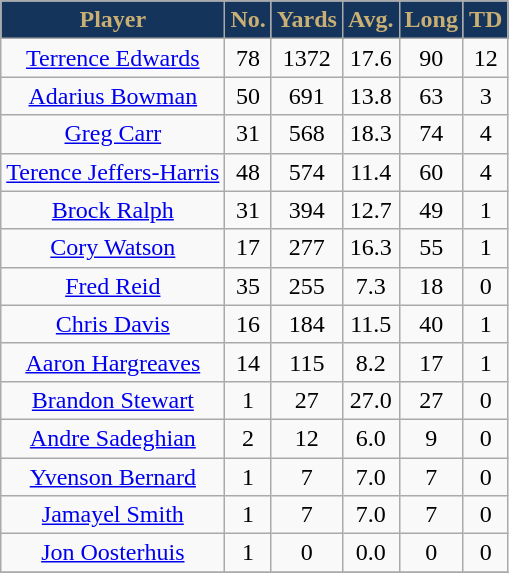<table class="wikitable sortable">
<tr>
<th style="background:#14345B;color:#C9AF74;">Player</th>
<th style="background:#14345B;color:#C9AF74;">No.</th>
<th style="background:#14345B;color:#C9AF74;">Yards</th>
<th style="background:#14345B;color:#C9AF74;">Avg.</th>
<th style="background:#14345B;color:#C9AF74;">Long</th>
<th style="background:#14345B;color:#C9AF74;">TD</th>
</tr>
<tr align="center">
<td><a href='#'>Terrence Edwards</a></td>
<td>78</td>
<td>1372</td>
<td>17.6</td>
<td>90</td>
<td>12</td>
</tr>
<tr align="center">
<td><a href='#'>Adarius Bowman</a></td>
<td>50</td>
<td>691</td>
<td>13.8</td>
<td>63</td>
<td>3</td>
</tr>
<tr align="center">
<td><a href='#'>Greg Carr</a></td>
<td>31</td>
<td>568</td>
<td>18.3</td>
<td>74</td>
<td>4</td>
</tr>
<tr align="center">
<td><a href='#'>Terence Jeffers-Harris</a></td>
<td>48</td>
<td>574</td>
<td>11.4</td>
<td>60</td>
<td>4</td>
</tr>
<tr align="center">
<td><a href='#'>Brock Ralph</a></td>
<td>31</td>
<td>394</td>
<td>12.7</td>
<td>49</td>
<td>1</td>
</tr>
<tr align="center">
<td><a href='#'>Cory Watson</a></td>
<td>17</td>
<td>277</td>
<td>16.3</td>
<td>55</td>
<td>1</td>
</tr>
<tr align="center">
<td><a href='#'>Fred Reid</a></td>
<td>35</td>
<td>255</td>
<td>7.3</td>
<td>18</td>
<td>0</td>
</tr>
<tr align="center">
<td><a href='#'>Chris Davis</a></td>
<td>16</td>
<td>184</td>
<td>11.5</td>
<td>40</td>
<td>1</td>
</tr>
<tr align="center">
<td><a href='#'>Aaron Hargreaves</a></td>
<td>14</td>
<td>115</td>
<td>8.2</td>
<td>17</td>
<td>1</td>
</tr>
<tr align="center">
<td><a href='#'>Brandon Stewart</a></td>
<td>1</td>
<td>27</td>
<td>27.0</td>
<td>27</td>
<td>0</td>
</tr>
<tr align="center">
<td><a href='#'>Andre Sadeghian</a></td>
<td>2</td>
<td>12</td>
<td>6.0</td>
<td>9</td>
<td>0</td>
</tr>
<tr align="center">
<td><a href='#'>Yvenson Bernard</a></td>
<td>1</td>
<td>7</td>
<td>7.0</td>
<td>7</td>
<td>0</td>
</tr>
<tr align="center">
<td><a href='#'>Jamayel Smith</a></td>
<td>1</td>
<td>7</td>
<td>7.0</td>
<td>7</td>
<td>0</td>
</tr>
<tr align="center">
<td><a href='#'>Jon Oosterhuis</a></td>
<td>1</td>
<td>0</td>
<td>0.0</td>
<td>0</td>
<td>0</td>
</tr>
<tr align="center">
</tr>
</table>
